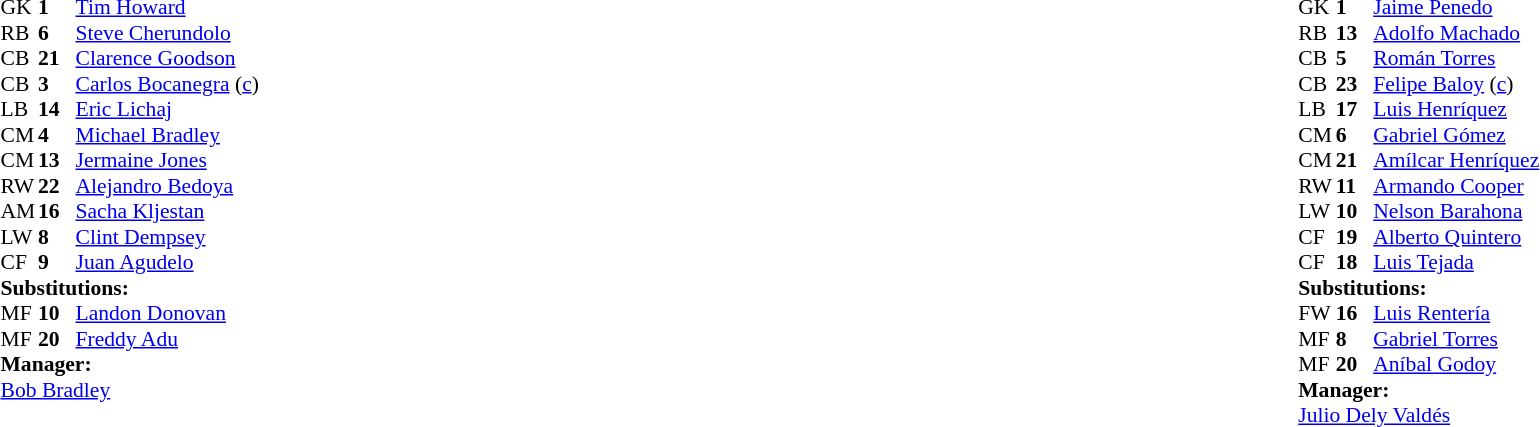<table width="100%">
<tr>
<td valign="top" width="50%"><br><table style="font-size: 90%" cellspacing="0" cellpadding="0">
<tr>
<th width="25"></th>
<th width="25"></th>
</tr>
<tr>
<td>GK</td>
<td><strong>1</strong></td>
<td><a href='#'>Tim Howard</a></td>
</tr>
<tr>
<td>RB</td>
<td><strong>6</strong></td>
<td><a href='#'>Steve Cherundolo</a></td>
</tr>
<tr>
<td>CB</td>
<td><strong>21</strong></td>
<td><a href='#'>Clarence Goodson</a></td>
</tr>
<tr>
<td>CB</td>
<td><strong>3</strong></td>
<td><a href='#'>Carlos Bocanegra</a> (<a href='#'>c</a>)</td>
<td></td>
</tr>
<tr>
<td>LB</td>
<td><strong>14</strong></td>
<td><a href='#'>Eric Lichaj</a></td>
</tr>
<tr>
<td>CM</td>
<td><strong>4</strong></td>
<td><a href='#'>Michael Bradley</a></td>
</tr>
<tr>
<td>CM</td>
<td><strong>13</strong></td>
<td><a href='#'>Jermaine Jones</a></td>
</tr>
<tr>
<td>RW</td>
<td><strong>22</strong></td>
<td><a href='#'>Alejandro Bedoya</a></td>
</tr>
<tr>
<td>AM</td>
<td><strong>16</strong></td>
<td><a href='#'>Sacha Kljestan</a></td>
<td></td>
<td></td>
</tr>
<tr>
<td>LW</td>
<td><strong>8</strong></td>
<td><a href='#'>Clint Dempsey</a></td>
</tr>
<tr>
<td>CF</td>
<td><strong>9</strong></td>
<td><a href='#'>Juan Agudelo</a></td>
<td></td>
<td></td>
</tr>
<tr>
<td colspan=3><strong>Substitutions:</strong></td>
</tr>
<tr>
<td>MF</td>
<td><strong>10</strong></td>
<td><a href='#'>Landon Donovan</a></td>
<td></td>
<td></td>
</tr>
<tr>
<td>MF</td>
<td><strong>20</strong></td>
<td><a href='#'>Freddy Adu</a></td>
<td></td>
<td></td>
</tr>
<tr>
<td colspan=3><strong>Manager:</strong></td>
</tr>
<tr>
<td colspan=3><a href='#'>Bob Bradley</a></td>
</tr>
</table>
</td>
<td valign="top"></td>
<td valign="top" width="50%"><br><table style="font-size: 90%" cellspacing="0" cellpadding="0" align="center">
<tr>
<th width=25></th>
<th width=25></th>
</tr>
<tr>
<td>GK</td>
<td><strong>1</strong></td>
<td><a href='#'>Jaime Penedo</a></td>
</tr>
<tr>
<td>RB</td>
<td><strong>13</strong></td>
<td><a href='#'>Adolfo Machado</a></td>
</tr>
<tr>
<td>CB</td>
<td><strong>5</strong></td>
<td><a href='#'>Román Torres</a></td>
</tr>
<tr>
<td>CB</td>
<td><strong>23</strong></td>
<td><a href='#'>Felipe Baloy</a> (<a href='#'>c</a>)</td>
</tr>
<tr>
<td>LB</td>
<td><strong>17</strong></td>
<td><a href='#'>Luis Henríquez</a></td>
<td></td>
</tr>
<tr>
<td>CM</td>
<td><strong>6</strong></td>
<td><a href='#'>Gabriel Gómez</a></td>
<td></td>
<td></td>
</tr>
<tr>
<td>CM</td>
<td><strong>21</strong></td>
<td><a href='#'>Amílcar Henríquez</a></td>
</tr>
<tr>
<td>RW</td>
<td><strong>11</strong></td>
<td><a href='#'>Armando Cooper</a></td>
<td></td>
<td></td>
</tr>
<tr>
<td>LW</td>
<td><strong>10</strong></td>
<td><a href='#'>Nelson Barahona</a></td>
<td></td>
<td></td>
</tr>
<tr>
<td>CF</td>
<td><strong>19</strong></td>
<td><a href='#'>Alberto Quintero</a></td>
</tr>
<tr>
<td>CF</td>
<td><strong>18</strong></td>
<td><a href='#'>Luis Tejada</a></td>
</tr>
<tr>
<td colspan=3><strong>Substitutions:</strong></td>
</tr>
<tr>
<td>FW</td>
<td><strong>16</strong></td>
<td><a href='#'>Luis Rentería</a></td>
<td></td>
<td></td>
</tr>
<tr>
<td>MF</td>
<td><strong>8</strong></td>
<td><a href='#'>Gabriel Torres</a></td>
<td></td>
<td></td>
</tr>
<tr>
<td>MF</td>
<td><strong>20</strong></td>
<td><a href='#'>Aníbal Godoy</a></td>
<td></td>
<td></td>
</tr>
<tr>
<td colspan=3><strong>Manager:</strong></td>
</tr>
<tr>
<td colspan=3><a href='#'>Julio Dely Valdés</a></td>
</tr>
</table>
</td>
</tr>
</table>
